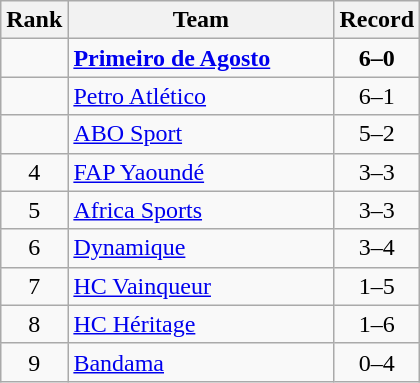<table class=wikitable style="text-align:center;">
<tr>
<th>Rank</th>
<th width=170>Team</th>
<th>Record</th>
</tr>
<tr>
<td></td>
<td align=left> <strong><a href='#'>Primeiro de Agosto</a></strong></td>
<td><strong>6–0</strong></td>
</tr>
<tr>
<td></td>
<td align=left> <a href='#'>Petro Atlético</a></td>
<td>6–1</td>
</tr>
<tr>
<td></td>
<td align=left> <a href='#'>ABO Sport</a></td>
<td>5–2</td>
</tr>
<tr>
<td>4</td>
<td align=left> <a href='#'>FAP Yaoundé</a></td>
<td>3–3</td>
</tr>
<tr>
<td>5</td>
<td align=left> <a href='#'>Africa Sports</a></td>
<td>3–3</td>
</tr>
<tr>
<td>6</td>
<td align=left> <a href='#'>Dynamique</a></td>
<td>3–4</td>
</tr>
<tr>
<td>7</td>
<td align=left> <a href='#'>HC Vainqueur</a></td>
<td>1–5</td>
</tr>
<tr>
<td>8</td>
<td align=left> <a href='#'>HC Héritage</a></td>
<td>1–6</td>
</tr>
<tr>
<td>9</td>
<td align=left> <a href='#'>Bandama</a></td>
<td>0–4</td>
</tr>
</table>
